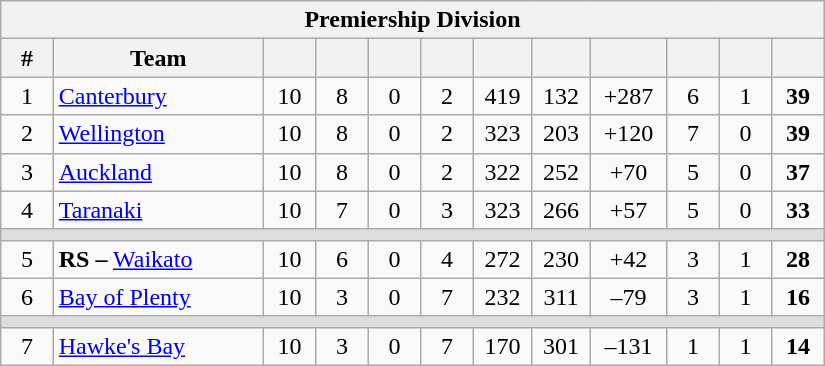<table class="wikitable" width="550px" style="text-align:center">
<tr>
<th colspan="12">Premiership Division</th>
</tr>
<tr>
<th style="width:5%">#</th>
<th style="width:20%">Team</th>
<th style="width:5%"></th>
<th style="width:5%"></th>
<th style="width:5%"></th>
<th style="width:5%"></th>
<th style="width:5%"></th>
<th style="width:5%"></th>
<th style="width:7%"></th>
<th style="width:5%"></th>
<th style="width:5%"></th>
<th style="width:5%"></th>
</tr>
<tr>
<td>1</td>
<td style="text-align:left"><a href='#'>Canterbury</a></td>
<td>10</td>
<td>8</td>
<td>0</td>
<td>2</td>
<td>419</td>
<td>132</td>
<td>+287</td>
<td>6</td>
<td>1</td>
<td><strong>39</strong></td>
</tr>
<tr>
<td>2</td>
<td style="text-align:left"><a href='#'>Wellington</a></td>
<td>10</td>
<td>8</td>
<td>0</td>
<td>2</td>
<td>323</td>
<td>203</td>
<td>+120</td>
<td>7</td>
<td>0</td>
<td><strong>39</strong></td>
</tr>
<tr>
<td>3</td>
<td style="text-align:left"><a href='#'>Auckland</a></td>
<td>10</td>
<td>8</td>
<td>0</td>
<td>2</td>
<td>322</td>
<td>252</td>
<td>+70</td>
<td>5</td>
<td>0</td>
<td><strong>37</strong></td>
</tr>
<tr>
<td>4</td>
<td style="text-align:left"><a href='#'>Taranaki</a></td>
<td>10</td>
<td>7</td>
<td>0</td>
<td>3</td>
<td>323</td>
<td>266</td>
<td>+57</td>
<td>5</td>
<td>0</td>
<td><strong>33</strong></td>
</tr>
<tr>
<td colspan=12 style="background-color:#DDDDDD"></td>
</tr>
<tr>
<td>5</td>
<td style="text-align:left"><strong>RS –</strong> <a href='#'>Waikato</a></td>
<td>10</td>
<td>6</td>
<td>0</td>
<td>4</td>
<td>272</td>
<td>230</td>
<td>+42</td>
<td>3</td>
<td>1</td>
<td><strong>28</strong></td>
</tr>
<tr>
<td>6</td>
<td style="text-align:left"><a href='#'>Bay of Plenty</a></td>
<td>10</td>
<td>3</td>
<td>0</td>
<td>7</td>
<td>232</td>
<td>311</td>
<td>–79</td>
<td>3</td>
<td>1</td>
<td><strong>16</strong></td>
</tr>
<tr>
<td colspan=12 style="background-color:#DDDDDD"></td>
</tr>
<tr>
<td>7</td>
<td style="text-align:left"><a href='#'>Hawke's Bay</a></td>
<td>10</td>
<td>3</td>
<td>0</td>
<td>7</td>
<td>170</td>
<td>301</td>
<td>–131</td>
<td>1</td>
<td>1</td>
<td><strong>14</strong></td>
</tr>
</table>
